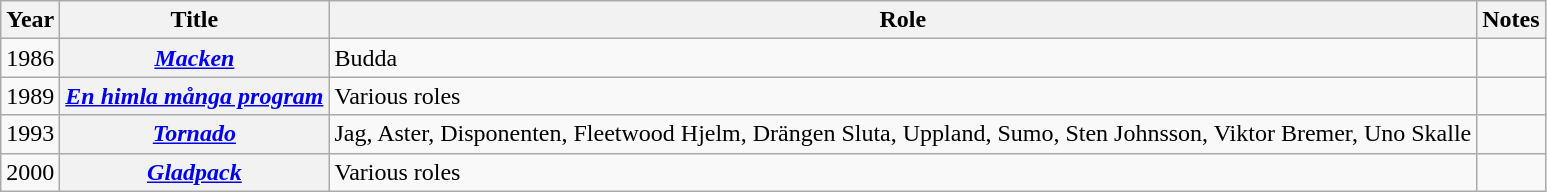<table class="wikitable sortable plainrowheaders">
<tr>
<th scope="col">Year</th>
<th scope="col">Title</th>
<th scope="col">Role</th>
<th scope="col">Notes</th>
</tr>
<tr>
<td style="text-align:center;">1986</td>
<th scope="row"><em><a href='#'>Macken</a></em></th>
<td>Budda</td>
<td></td>
</tr>
<tr>
<td style="text-align:center;">1989</td>
<th scope="row"><em><a href='#'>En himla många program</a></em></th>
<td>Various roles</td>
<td></td>
</tr>
<tr>
<td style="text-align:center;">1993</td>
<th scope="row"><em><a href='#'>Tornado</a></em></th>
<td>Jag, Aster, Disponenten, Fleetwood Hjelm, Drängen Sluta, Uppland, Sumo, Sten Johnsson, Viktor Bremer, Uno Skalle</td>
<td></td>
</tr>
<tr>
<td style="text-align:center;">2000</td>
<th scope="row"><em><a href='#'>Gladpack</a></em></th>
<td>Various roles</td>
<td></td>
</tr>
</table>
